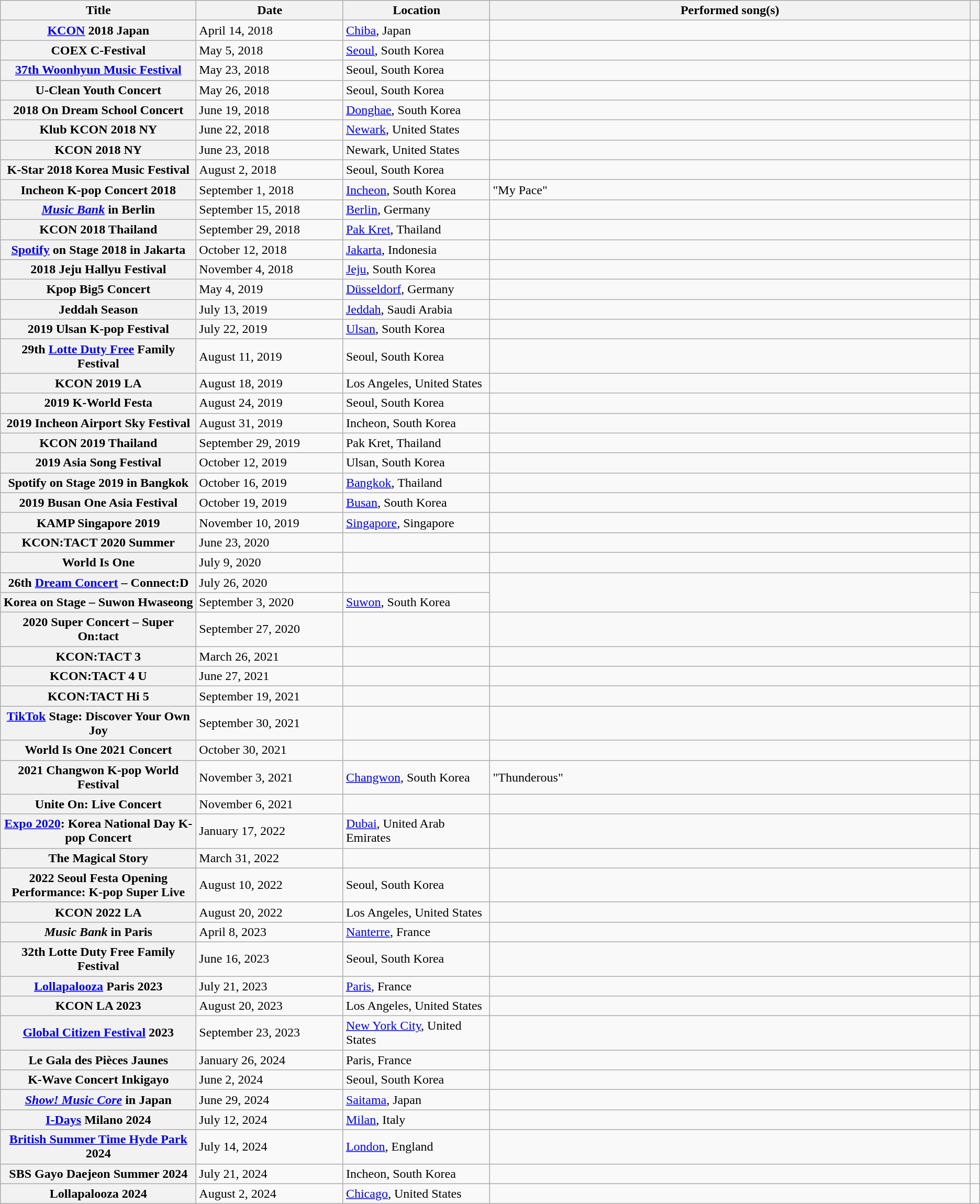<table class="wikitable sortable plainrowheaders">
<tr>
<th style="width:20%">Title</th>
<th style="width:15%">Date</th>
<th style="width:15%">Location</th>
<th>Performed song(s)</th>
<th style="width:1%" class="unsortable"></th>
</tr>
<tr>
<th scope="row"><a href='#'>KCON</a> 2018 Japan</th>
<td>April 14, 2018</td>
<td><a href='#'>Chiba</a>, Japan</td>
<td></td>
<td style="text-align:center"></td>
</tr>
<tr>
<th scope="row">COEX C-Festival</th>
<td>May 5, 2018</td>
<td><a href='#'>Seoul</a>, South Korea</td>
<td></td>
<td></td>
</tr>
<tr>
<th scope="row"><a href='#'>37th Woonhyun Music Festival</a></th>
<td>May 23, 2018</td>
<td>Seoul, South Korea</td>
<td></td>
<td></td>
</tr>
<tr>
<th scope="row">U-Clean Youth Concert</th>
<td>May 26, 2018</td>
<td>Seoul, South Korea</td>
<td></td>
<td style="text-align:center"></td>
</tr>
<tr>
<th scope="row">2018 On Dream School Concert</th>
<td>June 19, 2018</td>
<td><a href='#'>Donghae</a>, South Korea</td>
<td></td>
<td style="text-align:center"></td>
</tr>
<tr>
<th scope="row">Klub KCON 2018 NY</th>
<td>June 22, 2018</td>
<td><a href='#'>Newark</a>, United States</td>
<td></td>
<td></td>
</tr>
<tr>
<th scope="row">KCON 2018 NY</th>
<td>June 23, 2018</td>
<td>Newark, United States</td>
<td></td>
<td style="text-align:center"></td>
</tr>
<tr>
<th scope="row">K-Star 2018 Korea Music Festival</th>
<td>August 2, 2018</td>
<td>Seoul, South Korea</td>
<td></td>
<td style="text-align:center"></td>
</tr>
<tr>
<th scope="row">Incheon K-pop Concert 2018</th>
<td>September 1, 2018</td>
<td><a href='#'>Incheon</a>, South Korea</td>
<td>"My Pace"</td>
<td style="text-align:center"></td>
</tr>
<tr>
<th scope="row"><em><a href='#'>Music Bank</a></em> in Berlin</th>
<td>September 15, 2018</td>
<td><a href='#'>Berlin</a>, Germany</td>
<td></td>
<td style="text-align:center"></td>
</tr>
<tr>
<th scope="row">KCON 2018 Thailand</th>
<td>September 29, 2018</td>
<td><a href='#'>Pak Kret</a>, Thailand</td>
<td></td>
<td style="text-align:center"></td>
</tr>
<tr>
<th scope="row"><a href='#'>Spotify</a> on Stage 2018 in Jakarta</th>
<td>October 12, 2018</td>
<td><a href='#'>Jakarta</a>, Indonesia</td>
<td></td>
<td style="text-align:center"></td>
</tr>
<tr>
<th scope="row">2018 Jeju Hallyu Festival</th>
<td>November 4, 2018</td>
<td><a href='#'>Jeju</a>, South Korea</td>
<td></td>
<td style="text-align:center"></td>
</tr>
<tr>
<th scope="row">Kpop Big5 Concert</th>
<td>May 4, 2019</td>
<td><a href='#'>Düsseldorf</a>, Germany</td>
<td></td>
<td style="text-align:center"></td>
</tr>
<tr>
<th scope="row">Jeddah Season</th>
<td>July 13, 2019</td>
<td><a href='#'>Jeddah</a>, Saudi Arabia</td>
<td></td>
<td style="text-align:center"></td>
</tr>
<tr>
<th scope="row">2019 Ulsan K-pop Festival</th>
<td>July 22, 2019</td>
<td><a href='#'>Ulsan</a>, South Korea</td>
<td></td>
<td style="text-align:center"></td>
</tr>
<tr>
<th scope="row">29th <a href='#'>Lotte Duty Free</a> Family Festival</th>
<td>August 11, 2019</td>
<td>Seoul, South Korea</td>
<td></td>
<td style="text-align:center"></td>
</tr>
<tr>
<th scope="row">KCON 2019 LA</th>
<td>August 18, 2019</td>
<td>Los Angeles, United States</td>
<td></td>
<td style="text-align:center"></td>
</tr>
<tr>
<th scope="row">2019 K-World Festa</th>
<td>August 24, 2019</td>
<td>Seoul, South Korea</td>
<td></td>
<td style="text-align:center"></td>
</tr>
<tr>
<th scope="row">2019 Incheon Airport Sky Festival</th>
<td>August 31, 2019</td>
<td>Incheon, South Korea</td>
<td></td>
<td style="text-align:center"></td>
</tr>
<tr>
<th scope="row">KCON 2019 Thailand</th>
<td>September 29, 2019</td>
<td>Pak Kret, Thailand</td>
<td></td>
<td style="text-align:center"></td>
</tr>
<tr>
<th scope="row">2019 Asia Song Festival</th>
<td>October 12, 2019</td>
<td>Ulsan, South Korea</td>
<td></td>
<td style="text-align:center"></td>
</tr>
<tr>
<th scope="row">Spotify on Stage 2019 in Bangkok</th>
<td>October 16, 2019</td>
<td><a href='#'>Bangkok</a>, Thailand</td>
<td></td>
<td style="text-align:center"></td>
</tr>
<tr>
<th scope="row">2019 Busan One Asia Festival</th>
<td>October 19, 2019</td>
<td><a href='#'>Busan</a>, South Korea</td>
<td></td>
<td style="text-align:center"></td>
</tr>
<tr>
<th scope="row">KAMP Singapore 2019</th>
<td>November 10, 2019</td>
<td><a href='#'>Singapore</a>, Singapore</td>
<td></td>
<td style="text-align:center"></td>
</tr>
<tr>
<th scope="row">KCON:TACT 2020 Summer</th>
<td>June 23, 2020</td>
<td></td>
<td></td>
<td style="text-align:center"></td>
</tr>
<tr>
<th scope="row">World Is One</th>
<td>July 9, 2020</td>
<td></td>
<td></td>
<td style="text-align:center"></td>
</tr>
<tr>
<th scope="row">26th <a href='#'>Dream Concert</a> – Connect:D</th>
<td>July 26, 2020</td>
<td></td>
<td rowspan="2"></td>
<td style="text-align:center"></td>
</tr>
<tr>
<th scope="row">Korea on Stage – Suwon Hwaseong</th>
<td>September 3, 2020</td>
<td><a href='#'>Suwon</a>, South Korea</td>
<td style="text-align:center"></td>
</tr>
<tr>
<th scope="row">2020 Super Concert – Super On:tact</th>
<td>September 27, 2020</td>
<td></td>
<td></td>
<td style="text-align:center"></td>
</tr>
<tr>
<th scope="row">KCON:TACT 3</th>
<td>March 26, 2021</td>
<td></td>
<td></td>
<td style="text-align:center"></td>
</tr>
<tr>
<th scope="row">KCON:TACT 4 U</th>
<td>June 27, 2021</td>
<td></td>
<td></td>
<td style="text-align:center"></td>
</tr>
<tr>
<th scope="row">KCON:TACT Hi 5</th>
<td>September 19, 2021</td>
<td></td>
<td></td>
<td style="text-align:center"></td>
</tr>
<tr>
<th scope="row"><a href='#'>TikTok</a> Stage: Discover Your Own Joy</th>
<td>September 30, 2021</td>
<td></td>
<td></td>
<td style="text-align:center"></td>
</tr>
<tr>
<th scope="row">World Is One 2021 Concert</th>
<td>October 30, 2021</td>
<td></td>
<td></td>
<td style="text-align:center"></td>
</tr>
<tr>
<th scope="row">2021 Changwon K-pop World Festival</th>
<td>November 3, 2021</td>
<td><a href='#'>Changwon</a>, South Korea</td>
<td>"Thunderous"</td>
<td style="text-align:center"></td>
</tr>
<tr>
<th scope="row">Unite On: Live Concert</th>
<td>November 6, 2021</td>
<td></td>
<td></td>
<td style="text-align:center"></td>
</tr>
<tr>
<th scope="row"><a href='#'>Expo 2020</a>: Korea National Day K-pop Concert</th>
<td>January 17, 2022</td>
<td><a href='#'>Dubai</a>, United Arab Emirates</td>
<td></td>
<td style="text-align:center"></td>
</tr>
<tr>
<th scope="row">The Magical Story</th>
<td>March 31, 2022</td>
<td></td>
<td></td>
<td style="text-align:center"></td>
</tr>
<tr>
<th scope="row">2022 Seoul Festa Opening Performance: K-pop Super Live</th>
<td>August 10, 2022</td>
<td>Seoul, South Korea</td>
<td></td>
<td style="text-align:center"></td>
</tr>
<tr>
<th scope="row">KCON 2022 LA</th>
<td>August 20, 2022</td>
<td>Los Angeles, United States</td>
<td></td>
<td style="text-align:center"></td>
</tr>
<tr>
<th scope="row"><em>Music Bank</em> in Paris</th>
<td>April 8, 2023</td>
<td><a href='#'>Nanterre</a>, France</td>
<td></td>
<td style="text-align:center"></td>
</tr>
<tr>
<th scope="row">32th Lotte Duty Free Family Festival</th>
<td>June 16, 2023</td>
<td>Seoul, South Korea</td>
<td></td>
<td style="text-align:center"></td>
</tr>
<tr>
<th scope="row"><a href='#'>Lollapalooza</a> Paris 2023</th>
<td>July 21, 2023</td>
<td><a href='#'>Paris</a>, France</td>
<td></td>
<td style="text-align:center"></td>
</tr>
<tr>
<th scope="row">KCON LA 2023</th>
<td>August 20, 2023</td>
<td>Los Angeles, United States</td>
<td></td>
<td style="text-align:center"></td>
</tr>
<tr>
<th scope="row"><a href='#'>Global Citizen Festival</a> 2023</th>
<td>September 23, 2023</td>
<td><a href='#'>New York City</a>, United States</td>
<td></td>
<td style="text-align:center"></td>
</tr>
<tr>
<th scope="row">Le Gala des Pièces Jaunes</th>
<td>January 26, 2024</td>
<td>Paris, France</td>
<td></td>
<td style="text-align:center"></td>
</tr>
<tr>
<th scope="row">K-Wave Concert Inkigayo</th>
<td>June 2, 2024</td>
<td>Seoul, South Korea</td>
<td></td>
<td style="text-align:center"></td>
</tr>
<tr>
<th scope="row"><em><a href='#'>Show! Music Core</a></em> in Japan</th>
<td>June 29, 2024</td>
<td><a href='#'>Saitama</a>, Japan</td>
<td></td>
<td style="text-align:center"></td>
</tr>
<tr>
<th scope="row"><a href='#'>I-Days</a> Milano 2024</th>
<td>July 12, 2024</td>
<td><a href='#'>Milan</a>, Italy</td>
<td></td>
<td style="text-align:center"><br></td>
</tr>
<tr>
<th scope="row"><a href='#'>British Summer Time Hyde Park</a> 2024</th>
<td>July 14, 2024</td>
<td><a href='#'>London</a>, England</td>
<td></td>
<td style="text-align:center"><br></td>
</tr>
<tr>
<th scope="row">SBS Gayo Daejeon Summer 2024</th>
<td>July 21, 2024</td>
<td>Incheon, South Korea</td>
<td></td>
<td style="text-align:center"></td>
</tr>
<tr>
<th scope="row">Lollapalooza 2024</th>
<td>August 2, 2024</td>
<td><a href='#'>Chicago</a>, United States</td>
<td></td>
<td style="text-align:center"><br></td>
</tr>
</table>
